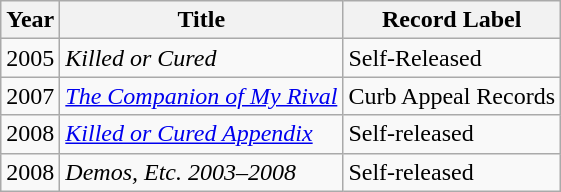<table class="wikitable" border="1">
<tr>
<th>Year</th>
<th>Title</th>
<th>Record Label</th>
</tr>
<tr>
<td>2005</td>
<td><em>Killed or Cured</em></td>
<td>Self-Released</td>
</tr>
<tr>
<td>2007</td>
<td><em><a href='#'>The Companion of My Rival</a></em></td>
<td>Curb Appeal Records</td>
</tr>
<tr>
<td>2008</td>
<td><em><a href='#'>Killed or Cured Appendix</a></em></td>
<td>Self-released</td>
</tr>
<tr>
<td>2008</td>
<td><em>Demos, Etc. 2003–2008</em></td>
<td>Self-released</td>
</tr>
</table>
